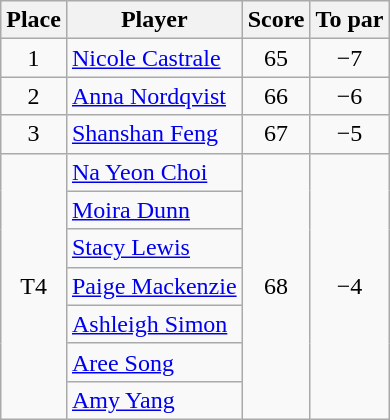<table class="wikitable">
<tr>
<th>Place</th>
<th>Player</th>
<th>Score</th>
<th>To par</th>
</tr>
<tr>
<td align=center>1</td>
<td> <a href='#'>Nicole Castrale</a></td>
<td align=center>65</td>
<td align=center>−7</td>
</tr>
<tr>
<td align=center>2</td>
<td> <a href='#'>Anna Nordqvist</a></td>
<td align=center>66</td>
<td align=center>−6</td>
</tr>
<tr>
<td align=center>3</td>
<td> <a href='#'>Shanshan Feng</a></td>
<td align=center>67</td>
<td align=center>−5</td>
</tr>
<tr>
<td rowspan=7 align=center>T4</td>
<td> <a href='#'>Na Yeon Choi</a></td>
<td rowspan=7 align=center>68</td>
<td rowspan=7 align=center>−4</td>
</tr>
<tr>
<td> <a href='#'>Moira Dunn</a></td>
</tr>
<tr>
<td> <a href='#'>Stacy Lewis</a></td>
</tr>
<tr>
<td> <a href='#'>Paige Mackenzie</a></td>
</tr>
<tr>
<td> <a href='#'>Ashleigh Simon</a></td>
</tr>
<tr>
<td> <a href='#'>Aree Song</a></td>
</tr>
<tr>
<td> <a href='#'>Amy Yang</a></td>
</tr>
</table>
